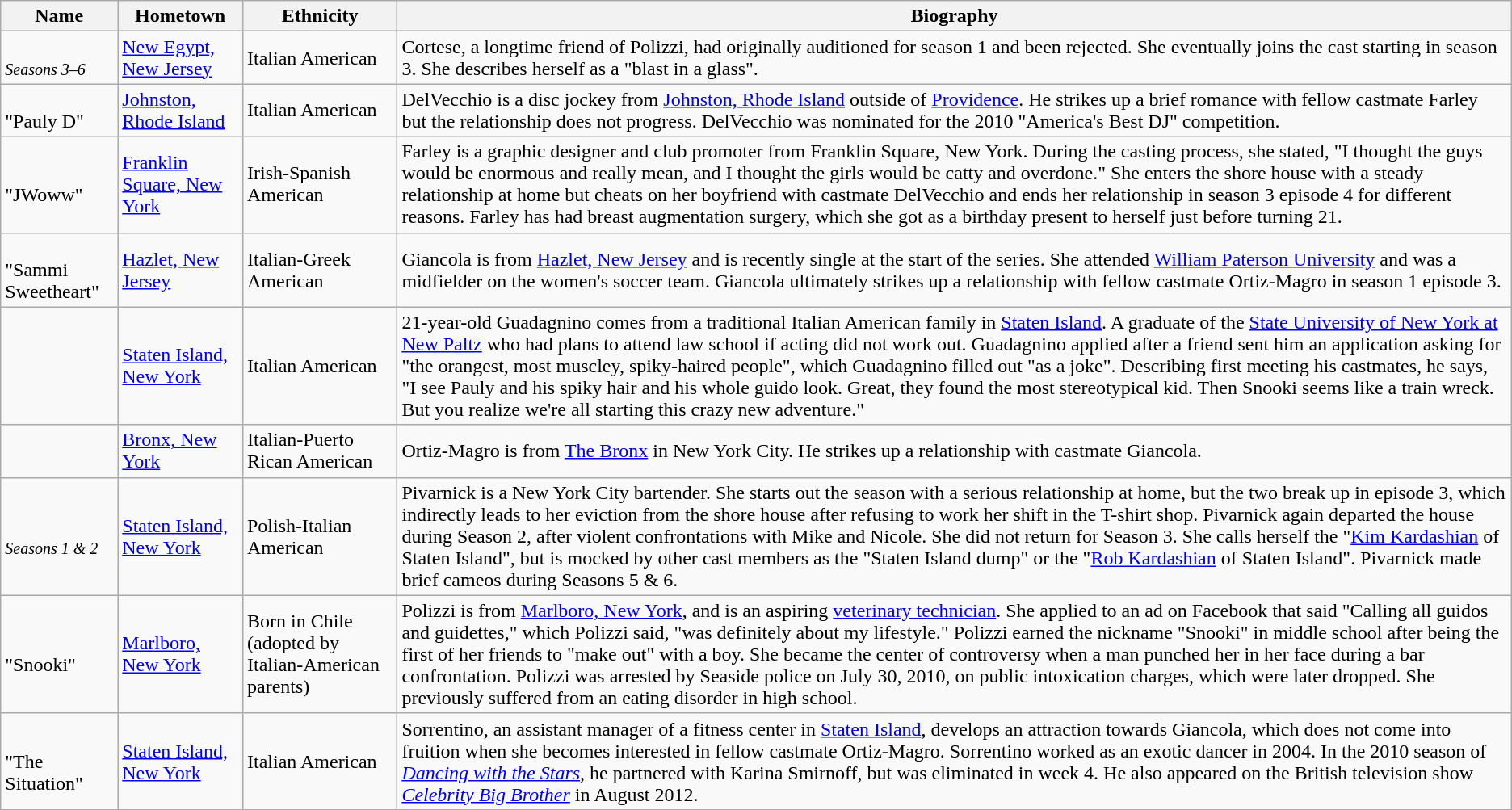<table class="wikitable">
<tr>
<th>Name</th>
<th>Hometown</th>
<th>Ethnicity</th>
<th>Biography</th>
</tr>
<tr>
<td><strong></strong><br><small><em>Seasons 3–6</em></small></td>
<td><a href='#'>New Egypt, New Jersey</a></td>
<td>Italian American</td>
<td>Cortese, a longtime friend of Polizzi, had originally auditioned for season 1 and been rejected. She eventually joins the cast starting in season 3. She describes herself as a "blast in a glass".</td>
</tr>
<tr>
<td><strong></strong><br>"Pauly D"</td>
<td><a href='#'>Johnston, Rhode Island</a></td>
<td>Italian American</td>
<td>DelVecchio is a disc jockey from <a href='#'>Johnston, Rhode Island</a> outside of <a href='#'>Providence</a>. He strikes up a brief romance with fellow castmate Farley but the relationship does not progress. DelVecchio was nominated for the 2010 "America's Best DJ" competition.</td>
</tr>
<tr>
<td><strong></strong><br>"JWoww"</td>
<td><a href='#'>Franklin Square, New York</a></td>
<td>Irish-Spanish American</td>
<td>Farley is a graphic designer and club promoter from Franklin Square, New York. During the casting process, she stated, "I thought the guys would be enormous and really mean, and I thought the girls would be catty and overdone." She enters the shore house with a steady relationship at home but cheats on her boyfriend with castmate DelVecchio and ends her relationship in season 3 episode 4 for different reasons. Farley has had breast augmentation surgery, which she got as a birthday present to herself just before turning 21.</td>
</tr>
<tr>
<td><strong></strong><br>"Sammi Sweetheart"<br></td>
<td><a href='#'>Hazlet, New Jersey</a></td>
<td>Italian-Greek American</td>
<td>Giancola is from <a href='#'>Hazlet, New Jersey</a> and is recently single at the start of the series. She attended <a href='#'>William Paterson University</a> and was a midfielder on the women's soccer team. Giancola ultimately strikes up a relationship with fellow castmate Ortiz-Magro in season 1 episode 3.</td>
</tr>
<tr>
<td><strong></strong></td>
<td><a href='#'>Staten Island, New York</a></td>
<td>Italian American</td>
<td>21-year-old Guadagnino comes from a traditional Italian American family in <a href='#'>Staten Island</a>. A graduate of the <a href='#'>State University of New York at New Paltz</a> who had plans to attend law school if acting did not work out. Guadagnino applied after a friend sent him an application asking for "the orangest, most muscley, spiky-haired people", which Guadagnino filled out "as a joke". Describing first meeting his castmates, he says, "I see Pauly and his spiky hair and his whole guido look. Great, they found the most stereotypical kid. Then Snooki seems like a train wreck. But you realize we're all starting this crazy new adventure."</td>
</tr>
<tr>
<td><strong></strong></td>
<td><a href='#'>Bronx, New York</a></td>
<td>Italian-Puerto Rican American</td>
<td>Ortiz-Magro is from <a href='#'>The Bronx</a> in New York City. He strikes up a relationship with castmate Giancola.</td>
</tr>
<tr>
<td><strong></strong><br><small><em>Seasons 1 & 2</em></small></td>
<td><a href='#'>Staten Island, New York</a></td>
<td>Polish-Italian American</td>
<td>Pivarnick is a New York City bartender. She starts out the season with a serious relationship at home, but the two break up in episode 3, which indirectly leads to her eviction from the shore house after refusing to work her shift in the T-shirt shop. Pivarnick again departed the house during Season 2, after violent confrontations with Mike and Nicole. She did not return for Season 3. She calls herself the "<a href='#'>Kim Kardashian</a> of Staten Island", but is mocked by other cast members as the "Staten Island dump" or the "<a href='#'>Rob Kardashian</a> of Staten Island". Pivarnick made brief cameos during Seasons 5 & 6.</td>
</tr>
<tr>
<td><strong></strong><br>"Snooki"<br></td>
<td><a href='#'>Marlboro, New York</a></td>
<td>Born in Chile (adopted by Italian-American parents)</td>
<td>Polizzi is from <a href='#'>Marlboro, New York</a>, and is an aspiring <a href='#'>veterinary technician</a>. She applied to an ad on Facebook that said "Calling all guidos and guidettes," which Polizzi said, "was definitely about my lifestyle." Polizzi earned the nickname "Snooki" in middle school after being the first of her friends to "make out" with a boy. She became the center of controversy when a man punched her in her face during a bar confrontation. Polizzi was arrested by Seaside police on July 30, 2010, on public intoxication charges, which were later dropped. She previously suffered from an eating disorder in high school.</td>
</tr>
<tr>
<td><strong></strong><br>"The Situation"</td>
<td><a href='#'>Staten Island, New York</a></td>
<td>Italian American</td>
<td>Sorrentino, an assistant manager of a fitness center in <a href='#'>Staten Island</a>, develops an attraction towards Giancola, which does not come into fruition when she becomes interested in fellow castmate Ortiz-Magro. Sorrentino worked as an exotic dancer in 2004. In the 2010 season of <em><a href='#'>Dancing with the Stars</a></em>, he partnered with Karina Smirnoff, but was eliminated in week 4. He also appeared on the British television show <em><a href='#'>Celebrity Big Brother</a></em> in August 2012.</td>
</tr>
</table>
